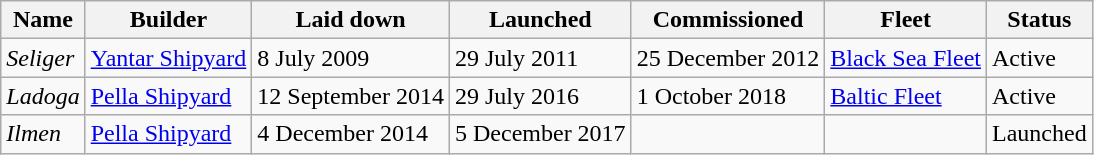<table class="wikitable">
<tr>
<th>Name</th>
<th>Builder</th>
<th>Laid down</th>
<th>Launched</th>
<th>Commissioned</th>
<th>Fleet</th>
<th>Status</th>
</tr>
<tr>
<td><em>Seliger</em></td>
<td><a href='#'>Yantar Shipyard</a></td>
<td>8 July 2009</td>
<td>29 July 2011</td>
<td>25 December 2012</td>
<td><a href='#'>Black Sea Fleet</a></td>
<td>Active</td>
</tr>
<tr>
<td><em>Ladoga</em></td>
<td><a href='#'>Pella Shipyard</a></td>
<td>12 September 2014</td>
<td>29 July 2016</td>
<td>1 October 2018</td>
<td><a href='#'>Baltic Fleet</a></td>
<td>Active</td>
</tr>
<tr>
<td><em>Ilmen</em></td>
<td><a href='#'>Pella Shipyard</a></td>
<td>4 December 2014</td>
<td>5 December 2017</td>
<td></td>
<td></td>
<td>Launched</td>
</tr>
</table>
